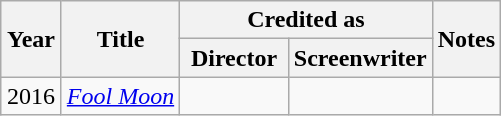<table class="wikitable sortable">
<tr>
<th rowspan=2 width="33">Year</th>
<th rowspan=2>Title</th>
<th colspan=2>Credited as</th>
<th rowspan=2>Notes</th>
</tr>
<tr>
<th width=65>Director</th>
<th width=65>Screenwriter</th>
</tr>
<tr>
<td align="center">2016</td>
<td align="left"><em><a href='#'>Fool Moon</a></em></td>
<td></td>
<td></td>
<td></td>
</tr>
</table>
